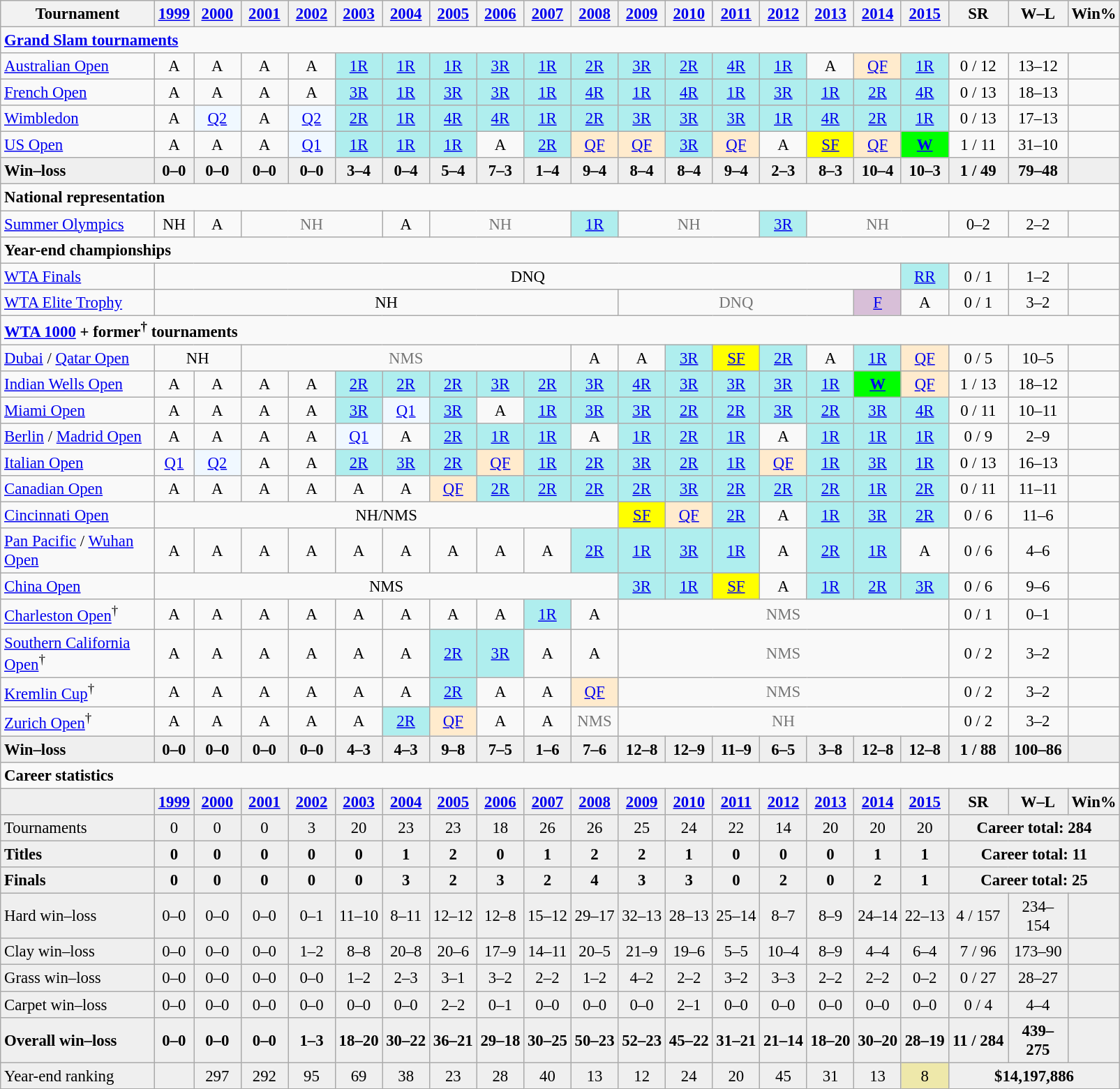<table class="wikitable nowrap" style=text-align:center;font-size:95%>
<tr>
<th width=140>Tournament</th>
<th><a href='#'>1999</a></th>
<th width="38"><a href='#'>2000</a></th>
<th width=38><a href='#'>2001</a></th>
<th width=38><a href='#'>2002</a></th>
<th width=38><a href='#'>2003</a></th>
<th width=38><a href='#'>2004</a></th>
<th width=38><a href='#'>2005</a></th>
<th width=38><a href='#'>2006</a></th>
<th width=38><a href='#'>2007</a></th>
<th width=38><a href='#'>2008</a></th>
<th width=38><a href='#'>2009</a></th>
<th width=38><a href='#'>2010</a></th>
<th width=38><a href='#'>2011</a></th>
<th width=38><a href='#'>2012</a></th>
<th width=38><a href='#'>2013</a></th>
<th width=38><a href='#'>2014</a></th>
<th width=38><a href='#'>2015</a></th>
<th width=50>SR</th>
<th width=50>W–L</th>
<th>Win%</th>
</tr>
<tr>
<td colspan="21" align="left"><strong><a href='#'>Grand Slam tournaments</a></strong></td>
</tr>
<tr>
<td align=left><a href='#'>Australian Open</a></td>
<td>A</td>
<td>A</td>
<td>A</td>
<td>A</td>
<td bgcolor=afeeee><a href='#'>1R</a></td>
<td bgcolor=afeeee><a href='#'>1R</a></td>
<td bgcolor=afeeee><a href='#'>1R</a></td>
<td bgcolor=afeeee><a href='#'>3R</a></td>
<td bgcolor=afeeee><a href='#'>1R</a></td>
<td bgcolor=afeeee><a href='#'>2R</a></td>
<td bgcolor=afeeee><a href='#'>3R</a></td>
<td bgcolor=afeeee><a href='#'>2R</a></td>
<td bgcolor=afeeee><a href='#'>4R</a></td>
<td bgcolor=afeeee><a href='#'>1R</a></td>
<td>A</td>
<td bgcolor=ffebcd><a href='#'>QF</a></td>
<td bgcolor=afeeee><a href='#'>1R</a></td>
<td>0 / 12</td>
<td>13–12</td>
<td></td>
</tr>
<tr>
<td align=left><a href='#'>French Open</a></td>
<td>A</td>
<td>A</td>
<td>A</td>
<td>A</td>
<td bgcolor=afeeee><a href='#'>3R</a></td>
<td bgcolor=afeeee><a href='#'>1R</a></td>
<td bgcolor=afeeee><a href='#'>3R</a></td>
<td bgcolor=afeeee><a href='#'>3R</a></td>
<td bgcolor=afeeee><a href='#'>1R</a></td>
<td bgcolor=afeeee><a href='#'>4R</a></td>
<td bgcolor=afeeee><a href='#'>1R</a></td>
<td bgcolor=afeeee><a href='#'>4R</a></td>
<td bgcolor=afeeee><a href='#'>1R</a></td>
<td bgcolor=afeeee><a href='#'>3R</a></td>
<td bgcolor=afeeee><a href='#'>1R</a></td>
<td bgcolor=afeeee><a href='#'>2R</a></td>
<td bgcolor=afeeee><a href='#'>4R</a></td>
<td>0 / 13</td>
<td>18–13</td>
<td></td>
</tr>
<tr>
<td align=left><a href='#'>Wimbledon</a></td>
<td>A</td>
<td bgcolor="f0f8ff"><a href='#'>Q2</a></td>
<td>A</td>
<td bgcolor=f0f8ff><a href='#'>Q2</a></td>
<td bgcolor=afeeee><a href='#'>2R</a></td>
<td bgcolor=afeeee><a href='#'>1R</a></td>
<td bgcolor=afeeee><a href='#'>4R</a></td>
<td bgcolor=afeeee><a href='#'>4R</a></td>
<td bgcolor=afeeee><a href='#'>1R</a></td>
<td bgcolor=afeeee><a href='#'>2R</a></td>
<td bgcolor=afeeee><a href='#'>3R</a></td>
<td bgcolor=afeeee><a href='#'>3R</a></td>
<td bgcolor=afeeee><a href='#'>3R</a></td>
<td bgcolor=afeeee><a href='#'>1R</a></td>
<td bgcolor=afeeee><a href='#'>4R</a></td>
<td bgcolor=afeeee><a href='#'>2R</a></td>
<td bgcolor=afeeee><a href='#'>1R</a></td>
<td>0 / 13</td>
<td>17–13</td>
<td></td>
</tr>
<tr>
<td align=left><a href='#'>US Open</a></td>
<td>A</td>
<td>A</td>
<td>A</td>
<td bgcolor=f0f8ff><a href='#'>Q1</a></td>
<td bgcolor=afeeee><a href='#'>1R</a></td>
<td bgcolor=afeeee><a href='#'>1R</a></td>
<td bgcolor=afeeee><a href='#'>1R</a></td>
<td>A</td>
<td bgcolor=afeeee><a href='#'>2R</a></td>
<td bgcolor=ffebcd><a href='#'>QF</a></td>
<td bgcolor=ffebcd><a href='#'>QF</a></td>
<td bgcolor=afeeee><a href='#'>3R</a></td>
<td bgcolor=ffebcd><a href='#'>QF</a></td>
<td>A</td>
<td bgcolor=yellow><a href='#'>SF</a></td>
<td bgcolor=ffebcd><a href='#'>QF</a></td>
<td bgcolor=lime><strong><a href='#'>W</a></strong></td>
<td>1 / 11</td>
<td>31–10</td>
<td></td>
</tr>
<tr style=background:#efefef;font-weight:bold>
<td style="text-align:left">Win–loss</td>
<td>0–0</td>
<td>0–0</td>
<td>0–0</td>
<td>0–0</td>
<td>3–4</td>
<td>0–4</td>
<td>5–4</td>
<td>7–3</td>
<td>1–4</td>
<td>9–4</td>
<td>8–4</td>
<td>8–4</td>
<td>9–4</td>
<td>2–3</td>
<td>8–3</td>
<td>10–4</td>
<td>10–3</td>
<td>1 / 49</td>
<td>79–48</td>
<td></td>
</tr>
<tr>
<td colspan="21" align="left"><strong>National representation</strong></td>
</tr>
<tr>
<td align=left><a href='#'>Summer Olympics</a></td>
<td>NH</td>
<td>A</td>
<td colspan=3 style=color:#767676>NH</td>
<td>A</td>
<td colspan=3 style=color:#767676>NH</td>
<td bgcolor=afeeee><a href='#'>1R</a></td>
<td colspan=3 style=color:#767676>NH</td>
<td bgcolor=afeeee><a href='#'>3R</a></td>
<td colspan=3 style=color:#767676>NH</td>
<td>0–2</td>
<td>2–2</td>
<td></td>
</tr>
<tr>
<td colspan="21" align="left"><strong>Year-end championships</strong></td>
</tr>
<tr>
<td align=left><a href='#'>WTA Finals</a></td>
<td colspan="16">DNQ</td>
<td bgcolor=afeeee><a href='#'>RR</a></td>
<td>0 / 1</td>
<td>1–2</td>
<td></td>
</tr>
<tr>
<td align=left><a href='#'>WTA Elite Trophy</a></td>
<td colspan="10">NH</td>
<td colspan="5" style=color:#767676>DNQ</td>
<td bgcolor=thistle><a href='#'>F</a></td>
<td>A</td>
<td>0 / 1</td>
<td>3–2</td>
<td></td>
</tr>
<tr>
<td colspan="21" align="left"><strong><a href='#'>WTA 1000</a> + former<sup>†</sup> tournaments</strong></td>
</tr>
<tr>
<td align="left"><a href='#'>Dubai</a> / <a href='#'>Qatar Open</a></td>
<td colspan="2">NH</td>
<td colspan="7" style="color:#767676">NMS</td>
<td>A</td>
<td>A</td>
<td bgcolor="afeeee"><a href='#'>3R</a></td>
<td bgcolor="yellow"><a href='#'>SF</a></td>
<td bgcolor="afeeee"><a href='#'>2R</a></td>
<td>A</td>
<td bgcolor="afeeee"><a href='#'>1R</a></td>
<td bgcolor="ffebcd"><a href='#'>QF</a></td>
<td>0 / 5</td>
<td>10–5</td>
<td></td>
</tr>
<tr>
<td align=left><a href='#'>Indian Wells Open</a></td>
<td>A</td>
<td>A</td>
<td>A</td>
<td>A</td>
<td bgcolor=afeeee><a href='#'>2R</a></td>
<td bgcolor=afeeee><a href='#'>2R</a></td>
<td bgcolor=afeeee><a href='#'>2R</a></td>
<td bgcolor=afeeee><a href='#'>3R</a></td>
<td bgcolor=afeeee><a href='#'>2R</a></td>
<td bgcolor=afeeee><a href='#'>3R</a></td>
<td bgcolor=afeeee><a href='#'>4R</a></td>
<td bgcolor=afeeee><a href='#'>3R</a></td>
<td bgcolor=afeeee><a href='#'>3R</a></td>
<td bgcolor=afeeee><a href='#'>3R</a></td>
<td bgcolor=afeeee><a href='#'>1R</a></td>
<td bgcolor=lime><a href='#'><strong>W</strong></a></td>
<td bgcolor=ffebcd><a href='#'>QF</a></td>
<td>1 / 13</td>
<td>18–12</td>
<td></td>
</tr>
<tr>
<td align=left><a href='#'>Miami Open</a></td>
<td>A</td>
<td>A</td>
<td>A</td>
<td>A</td>
<td bgcolor=afeeee><a href='#'>3R</a></td>
<td bgcolor=f0f8ff><a href='#'>Q1</a></td>
<td bgcolor=afeeee><a href='#'>3R</a></td>
<td>A</td>
<td bgcolor=afeeee><a href='#'>1R</a></td>
<td bgcolor=afeeee><a href='#'>3R</a></td>
<td bgcolor=afeeee><a href='#'>3R</a></td>
<td bgcolor=afeeee><a href='#'>2R</a></td>
<td bgcolor=afeeee><a href='#'>2R</a></td>
<td bgcolor=afeeee><a href='#'>3R</a></td>
<td bgcolor=afeeee><a href='#'>2R</a></td>
<td bgcolor=afeeee><a href='#'>3R</a></td>
<td bgcolor=afeeee><a href='#'>4R</a></td>
<td>0 / 11</td>
<td>10–11</td>
<td></td>
</tr>
<tr>
<td align=left><a href='#'>Berlin</a> / <a href='#'>Madrid Open</a></td>
<td>A</td>
<td>A</td>
<td>A</td>
<td>A</td>
<td bgcolor=f0f8ff><a href='#'>Q1</a></td>
<td>A</td>
<td bgcolor=afeeee><a href='#'>2R</a></td>
<td bgcolor=afeeee><a href='#'>1R</a></td>
<td bgcolor=afeeee><a href='#'>1R</a></td>
<td>A</td>
<td bgcolor=afeeee><a href='#'>1R</a></td>
<td bgcolor=afeeee><a href='#'>2R</a></td>
<td bgcolor=afeeee><a href='#'>1R</a></td>
<td>A</td>
<td bgcolor=afeeee><a href='#'>1R</a></td>
<td bgcolor=afeeee><a href='#'>1R</a></td>
<td bgcolor=afeeee><a href='#'>1R</a></td>
<td>0 / 9</td>
<td>2–9</td>
<td></td>
</tr>
<tr>
<td align="left"><a href='#'>Italian Open</a></td>
<td><a href='#'>Q1</a></td>
<td bgcolor="f0f8ff"><a href='#'>Q2</a></td>
<td>A</td>
<td>A</td>
<td bgcolor="afeeee"><a href='#'>2R</a></td>
<td bgcolor="afeeee"><a href='#'>3R</a></td>
<td bgcolor="afeeee"><a href='#'>2R</a></td>
<td bgcolor="ffebcd"><a href='#'>QF</a></td>
<td bgcolor="afeeee"><a href='#'>1R</a></td>
<td bgcolor="afeeee"><a href='#'>2R</a></td>
<td bgcolor="afeeee"><a href='#'>3R</a></td>
<td bgcolor="afeeee"><a href='#'>2R</a></td>
<td bgcolor="afeeee"><a href='#'>1R</a></td>
<td bgcolor="ffebcd"><a href='#'>QF</a></td>
<td bgcolor="afeeee"><a href='#'>1R</a></td>
<td bgcolor="afeeee"><a href='#'>3R</a></td>
<td bgcolor="afeeee"><a href='#'>1R</a></td>
<td>0 / 13</td>
<td>16–13</td>
<td></td>
</tr>
<tr>
<td align="left"><a href='#'>Canadian Open</a></td>
<td>A</td>
<td>A</td>
<td>A</td>
<td>A</td>
<td>A</td>
<td>A</td>
<td bgcolor="ffebcd"><a href='#'>QF</a></td>
<td bgcolor="afeeee"><a href='#'>2R</a></td>
<td bgcolor="afeeee"><a href='#'>2R</a></td>
<td bgcolor="afeeee"><a href='#'>2R</a></td>
<td bgcolor="afeeee"><a href='#'>2R</a></td>
<td bgcolor="afeeee"><a href='#'>3R</a></td>
<td bgcolor="afeeee"><a href='#'>2R</a></td>
<td bgcolor="afeeee"><a href='#'>2R</a></td>
<td bgcolor="afeeee"><a href='#'>2R</a></td>
<td bgcolor="afeeee"><a href='#'>1R</a></td>
<td bgcolor="afeeee"><a href='#'>2R</a></td>
<td>0 / 11</td>
<td>11–11</td>
<td></td>
</tr>
<tr>
<td align="left"><a href='#'>Cincinnati Open</a></td>
<td colspan="10">NH/NMS</td>
<td bgcolor="yellow"><a href='#'>SF</a></td>
<td bgcolor="ffebcd"><a href='#'>QF</a></td>
<td bgcolor="afeeee"><a href='#'>2R</a></td>
<td>A</td>
<td bgcolor="afeeee"><a href='#'>1R</a></td>
<td bgcolor="afeeee"><a href='#'>3R</a></td>
<td bgcolor="afeeee"><a href='#'>2R</a></td>
<td>0 / 6</td>
<td>11–6</td>
<td></td>
</tr>
<tr>
<td align="left"><a href='#'>Pan Pacific</a> / <a href='#'>Wuhan Open</a></td>
<td>A</td>
<td>A</td>
<td>A</td>
<td>A</td>
<td>A</td>
<td>A</td>
<td>A</td>
<td>A</td>
<td>A</td>
<td bgcolor="afeeee"><a href='#'>2R</a></td>
<td bgcolor="afeeee"><a href='#'>1R</a></td>
<td bgcolor="afeeee"><a href='#'>3R</a></td>
<td bgcolor="afeeee"><a href='#'>1R</a></td>
<td>A</td>
<td bgcolor="afeeee"><a href='#'>2R</a></td>
<td bgcolor="afeeee"><a href='#'>1R</a></td>
<td>A</td>
<td>0 / 6</td>
<td>4–6</td>
<td></td>
</tr>
<tr>
<td align="left"><a href='#'>China Open</a></td>
<td colspan="10">NMS</td>
<td bgcolor="afeeee"><a href='#'>3R</a></td>
<td bgcolor="afeeee"><a href='#'>1R</a></td>
<td bgcolor="yellow"><a href='#'>SF</a></td>
<td>A</td>
<td bgcolor="afeeee"><a href='#'>1R</a></td>
<td bgcolor="afeeee"><a href='#'>2R</a></td>
<td bgcolor="afeeee"><a href='#'>3R</a></td>
<td>0 / 6</td>
<td>9–6</td>
<td></td>
</tr>
<tr>
<td align="left"><a href='#'>Charleston Open</a><sup>†</sup></td>
<td>A</td>
<td>A</td>
<td>A</td>
<td>A</td>
<td>A</td>
<td>A</td>
<td>A</td>
<td>A</td>
<td bgcolor=afeeee><a href='#'>1R</a></td>
<td>A</td>
<td colspan="7" style=color:#767676>NMS</td>
<td>0 / 1</td>
<td>0–1</td>
<td></td>
</tr>
<tr>
<td align="left"><a href='#'>Southern California Open</a><sup>†</sup></td>
<td>A</td>
<td>A</td>
<td>A</td>
<td>A</td>
<td>A</td>
<td>A</td>
<td bgcolor=afeeee><a href='#'>2R</a></td>
<td bgcolor=afeeee><a href='#'>3R</a></td>
<td>A</td>
<td>A</td>
<td colspan="7" style=color:#767676>NMS</td>
<td>0 / 2</td>
<td>3–2</td>
<td></td>
</tr>
<tr>
<td align="left"><a href='#'>Kremlin Cup</a><sup>†</sup></td>
<td>A</td>
<td>A</td>
<td>A</td>
<td>A</td>
<td>A</td>
<td>A</td>
<td bgcolor=afeeee><a href='#'>2R</a></td>
<td>A</td>
<td>A</td>
<td bgcolor=ffebcd><a href='#'>QF</a></td>
<td colspan="7" style=color:#767676>NMS</td>
<td>0 / 2</td>
<td>3–2</td>
<td></td>
</tr>
<tr>
<td align="left"><a href='#'>Zurich Open</a><sup>†</sup></td>
<td>A</td>
<td>A</td>
<td>A</td>
<td>A</td>
<td>A</td>
<td bgcolor=afeeee><a href='#'>2R</a></td>
<td bgcolor=ffebcd><a href='#'>QF</a></td>
<td>A</td>
<td>A</td>
<td style=color:#767676>NMS</td>
<td colspan="7" style=color:#767676>NH</td>
<td>0 / 2</td>
<td>3–2</td>
<td></td>
</tr>
<tr style="background:#efefef;font-weight:bold">
<td align=left>Win–loss</td>
<td>0–0</td>
<td>0–0</td>
<td>0–0</td>
<td>0–0</td>
<td>4–3</td>
<td>4–3</td>
<td>9–8</td>
<td>7–5</td>
<td>1–6</td>
<td>7–6</td>
<td>12–8</td>
<td>12–9</td>
<td>11–9</td>
<td>6–5</td>
<td>3–8</td>
<td>12–8</td>
<td>12–8</td>
<td>1 / 88</td>
<td>100–86</td>
<td></td>
</tr>
<tr>
<td colspan="21" align="left"><strong>Career statistics</strong></td>
</tr>
<tr style="background:#efefef;font-weight:bold">
<td></td>
<td><a href='#'>1999</a></td>
<td><a href='#'>2000</a></td>
<td><a href='#'>2001</a></td>
<td><a href='#'>2002</a></td>
<td><a href='#'>2003</a></td>
<td><a href='#'>2004</a></td>
<td><a href='#'>2005</a></td>
<td><a href='#'>2006</a></td>
<td><a href='#'>2007</a></td>
<td><a href='#'>2008</a></td>
<td><a href='#'>2009</a></td>
<td><a href='#'>2010</a></td>
<td><a href='#'>2011</a></td>
<td><a href='#'>2012</a></td>
<td><a href='#'>2013</a></td>
<td><a href='#'>2014</a></td>
<td><a href='#'>2015</a></td>
<td>SR</td>
<td>W–L</td>
<td>Win%</td>
</tr>
<tr bgcolor=efefef>
<td style="text-align:left">Tournaments</td>
<td>0</td>
<td>0</td>
<td>0</td>
<td>3</td>
<td>20</td>
<td>23</td>
<td>23</td>
<td>18</td>
<td>26</td>
<td>26</td>
<td>25</td>
<td>24</td>
<td>22</td>
<td>14</td>
<td>20</td>
<td>20</td>
<td>20</td>
<td colspan="3"><strong>Career total: 284</strong></td>
</tr>
<tr style="background:#efefef;font-weight:bold">
<td style="text-align:left">Titles</td>
<td>0</td>
<td>0</td>
<td>0</td>
<td>0</td>
<td>0</td>
<td>1</td>
<td>2</td>
<td>0</td>
<td>1</td>
<td>2</td>
<td>2</td>
<td>1</td>
<td>0</td>
<td>0</td>
<td>0</td>
<td>1</td>
<td>1</td>
<td colspan="3">Career total: 11</td>
</tr>
<tr style="background:#efefef;font-weight:bold">
<td style="text-align:left">Finals</td>
<td>0</td>
<td>0</td>
<td>0</td>
<td>0</td>
<td>0</td>
<td>3</td>
<td>2</td>
<td>3</td>
<td>2</td>
<td>4</td>
<td>3</td>
<td>3</td>
<td>0</td>
<td>2</td>
<td>0</td>
<td>2</td>
<td>1</td>
<td colspan="3">Career total: 25</td>
</tr>
<tr bgcolor=efefef>
<td align=left>Hard win–loss</td>
<td>0–0</td>
<td>0–0</td>
<td>0–0</td>
<td>0–1</td>
<td>11–10</td>
<td>8–11</td>
<td>12–12</td>
<td>12–8</td>
<td>15–12</td>
<td>29–17</td>
<td>32–13</td>
<td>28–13</td>
<td>25–14</td>
<td>8–7</td>
<td>8–9</td>
<td>24–14</td>
<td>22–13</td>
<td>4 / 157</td>
<td>234–154</td>
<td></td>
</tr>
<tr bgcolor=efefef>
<td align=left>Clay win–loss</td>
<td>0–0</td>
<td>0–0</td>
<td>0–0</td>
<td>1–2</td>
<td>8–8</td>
<td>20–8</td>
<td>20–6</td>
<td>17–9</td>
<td>14–11</td>
<td>20–5</td>
<td>21–9</td>
<td>19–6</td>
<td>5–5</td>
<td>10–4</td>
<td>8–9</td>
<td>4–4</td>
<td>6–4</td>
<td>7 / 96</td>
<td>173–90</td>
<td></td>
</tr>
<tr bgcolor=efefef>
<td align=left>Grass win–loss</td>
<td>0–0</td>
<td>0–0</td>
<td>0–0</td>
<td>0–0</td>
<td>1–2</td>
<td>2–3</td>
<td>3–1</td>
<td>3–2</td>
<td>2–2</td>
<td>1–2</td>
<td>4–2</td>
<td>2–2</td>
<td>3–2</td>
<td>3–3</td>
<td>2–2</td>
<td>2–2</td>
<td>0–2</td>
<td>0 / 27</td>
<td>28–27</td>
<td></td>
</tr>
<tr bgcolor=efefef>
<td align=left>Carpet win–loss</td>
<td>0–0</td>
<td>0–0</td>
<td>0–0</td>
<td>0–0</td>
<td>0–0</td>
<td>0–0</td>
<td>2–2</td>
<td>0–1</td>
<td>0–0</td>
<td>0–0</td>
<td>0–0</td>
<td>2–1</td>
<td>0–0</td>
<td>0–0</td>
<td>0–0</td>
<td>0–0</td>
<td>0–0</td>
<td>0 / 4</td>
<td>4–4</td>
<td></td>
</tr>
<tr style="background:#efefef;font-weight:bold">
<td style="text-align:left">Overall win–loss</td>
<td>0–0</td>
<td>0–0</td>
<td>0–0</td>
<td>1–3</td>
<td>18–20</td>
<td>30–22</td>
<td>36–21</td>
<td>29–18</td>
<td>30–25</td>
<td>50–23</td>
<td>52–23</td>
<td>45–22</td>
<td>31–21</td>
<td>21–14</td>
<td>18–20</td>
<td>30–20</td>
<td>28–19</td>
<td>11 / 284</td>
<td>439–275</td>
<td></td>
</tr>
<tr bgcolor="efefef">
<td align="left">Year-end ranking</td>
<td></td>
<td>297</td>
<td>292</td>
<td>95</td>
<td>69</td>
<td>38</td>
<td>23</td>
<td>28</td>
<td>40</td>
<td>13</td>
<td>12</td>
<td>24</td>
<td>20</td>
<td>45</td>
<td>31</td>
<td>13</td>
<td bgcolor="eee8AA">8</td>
<td colspan="3"><strong>$14,197,886</strong></td>
</tr>
</table>
